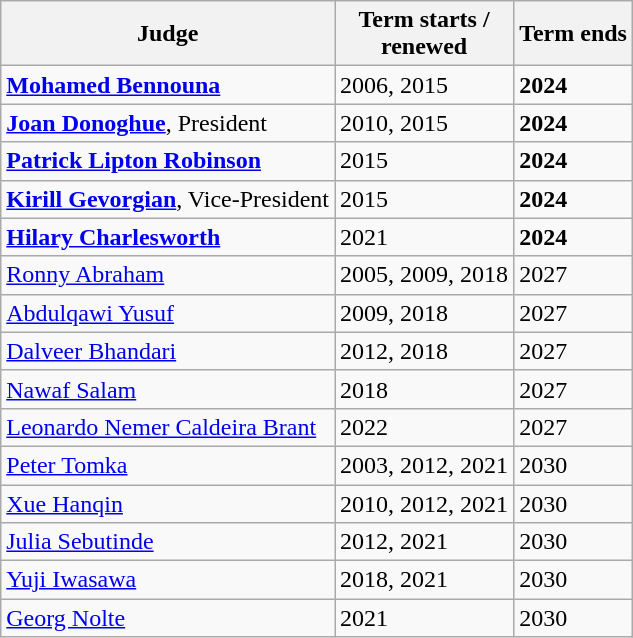<table class="wikitable sortable">
<tr>
<th>Judge</th>
<th>Term starts / <br> renewed</th>
<th>Term ends</th>
</tr>
<tr>
<td> <strong><a href='#'>Mohamed Bennouna</a></strong></td>
<td>2006, 2015</td>
<td><strong>2024</strong></td>
</tr>
<tr>
<td> <strong><a href='#'>Joan Donoghue</a></strong>, President</td>
<td>2010, 2015</td>
<td><strong>2024</strong></td>
</tr>
<tr>
<td> <strong><a href='#'>Patrick Lipton Robinson</a></strong></td>
<td>2015</td>
<td><strong>2024</strong></td>
</tr>
<tr>
<td> <strong><a href='#'>Kirill Gevorgian</a></strong>, Vice-President</td>
<td>2015</td>
<td><strong>2024</strong></td>
</tr>
<tr>
<td> <strong><a href='#'>Hilary Charlesworth</a></strong></td>
<td>2021 </td>
<td><strong>2024</strong></td>
</tr>
<tr>
<td> <a href='#'>Ronny Abraham</a></td>
<td>2005, 2009, 2018</td>
<td>2027</td>
</tr>
<tr>
<td> <a href='#'>Abdulqawi Yusuf</a></td>
<td>2009, 2018</td>
<td>2027</td>
</tr>
<tr>
<td> <a href='#'>Dalveer Bhandari</a></td>
<td>2012, 2018</td>
<td>2027</td>
</tr>
<tr>
<td> <a href='#'>Nawaf Salam</a></td>
<td>2018</td>
<td>2027</td>
</tr>
<tr>
<td> <a href='#'>Leonardo Nemer Caldeira Brant</a></td>
<td>2022 </td>
<td>2027</td>
</tr>
<tr>
<td> <a href='#'>Peter Tomka</a></td>
<td>2003, 2012, 2021</td>
<td>2030</td>
</tr>
<tr>
<td> <a href='#'>Xue Hanqin</a></td>
<td>2010, 2012, 2021</td>
<td>2030</td>
</tr>
<tr>
<td> <a href='#'>Julia Sebutinde</a></td>
<td>2012, 2021</td>
<td>2030</td>
</tr>
<tr>
<td> <a href='#'>Yuji Iwasawa</a></td>
<td>2018, 2021</td>
<td>2030</td>
</tr>
<tr>
<td> <a href='#'>Georg Nolte</a></td>
<td>2021</td>
<td>2030</td>
</tr>
</table>
